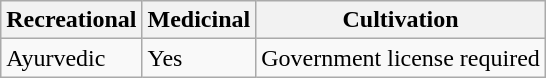<table class="wikitable">
<tr>
<th>Recreational</th>
<th>Medicinal</th>
<th>Cultivation</th>
</tr>
<tr>
<td>Ayurvedic</td>
<td>Yes</td>
<td>Government license required</td>
</tr>
</table>
